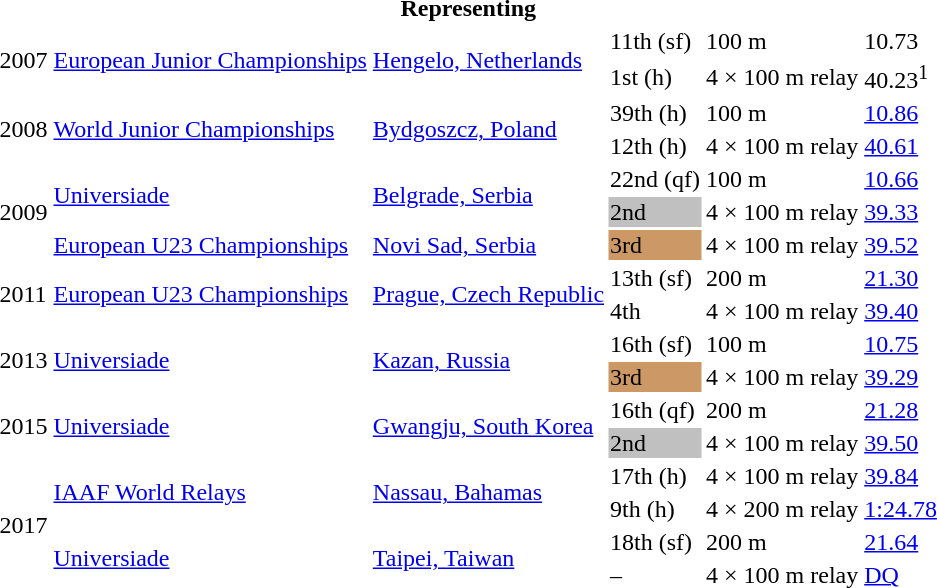<table>
<tr>
<th colspan="6">Representing </th>
</tr>
<tr>
<td rowspan=2>2007</td>
<td rowspan=2><a href='#'>European Junior Championships</a></td>
<td rowspan=2><a href='#'>Hengelo, Netherlands</a></td>
<td>11th (sf)</td>
<td>100 m</td>
<td>10.73</td>
</tr>
<tr>
<td>1st (h)</td>
<td>4 × 100 m relay</td>
<td>40.23<sup>1</sup></td>
</tr>
<tr>
<td rowspan=2>2008</td>
<td rowspan=2><a href='#'>World Junior Championships</a></td>
<td rowspan=2><a href='#'>Bydgoszcz, Poland</a></td>
<td>39th (h)</td>
<td>100 m</td>
<td><a href='#'>10.86</a></td>
</tr>
<tr>
<td>12th (h)</td>
<td>4 × 100 m relay</td>
<td><a href='#'>40.61</a></td>
</tr>
<tr>
<td rowspan=3>2009</td>
<td rowspan=2><a href='#'>Universiade</a></td>
<td rowspan=2><a href='#'>Belgrade, Serbia</a></td>
<td>22nd (qf)</td>
<td>100 m</td>
<td><a href='#'>10.66</a></td>
</tr>
<tr>
<td bgcolor="silver">2nd</td>
<td>4 × 100 m relay</td>
<td><a href='#'>39.33</a></td>
</tr>
<tr>
<td><a href='#'>European U23 Championships</a></td>
<td><a href='#'>Novi Sad, Serbia</a></td>
<td bgcolor="cc9966">3rd</td>
<td>4 × 100 m relay</td>
<td><a href='#'>39.52</a></td>
</tr>
<tr>
<td rowspan=2>2011</td>
<td rowspan=2><a href='#'>European U23 Championships</a></td>
<td rowspan=2><a href='#'>Prague, Czech Republic</a></td>
<td>13th (sf)</td>
<td>200 m</td>
<td><a href='#'>21.30</a></td>
</tr>
<tr>
<td>4th</td>
<td>4 × 100 m relay</td>
<td><a href='#'>39.40</a></td>
</tr>
<tr>
<td rowspan=2>2013</td>
<td rowspan=2><a href='#'>Universiade</a></td>
<td rowspan=2><a href='#'>Kazan, Russia</a></td>
<td>16th (sf)</td>
<td>100 m</td>
<td><a href='#'>10.75</a></td>
</tr>
<tr>
<td bgcolor="cc9966">3rd</td>
<td>4 × 100 m relay</td>
<td><a href='#'>39.29</a></td>
</tr>
<tr>
<td rowspan=2>2015</td>
<td rowspan=2><a href='#'>Universiade</a></td>
<td rowspan=2><a href='#'>Gwangju, South Korea</a></td>
<td>16th (qf)</td>
<td>200 m</td>
<td><a href='#'>21.28</a></td>
</tr>
<tr>
<td bgcolor="silver">2nd</td>
<td>4 × 100 m relay</td>
<td><a href='#'>39.50</a></td>
</tr>
<tr>
<td rowspan=4>2017</td>
<td rowspan=2><a href='#'>IAAF World Relays</a></td>
<td rowspan=2><a href='#'>Nassau, Bahamas</a></td>
<td>17th (h)</td>
<td>4 × 100 m relay</td>
<td><a href='#'>39.84</a></td>
</tr>
<tr>
<td>9th (h)</td>
<td>4 × 200 m relay</td>
<td><a href='#'>1:24.78</a></td>
</tr>
<tr>
<td rowspan=2><a href='#'>Universiade</a></td>
<td rowspan=2><a href='#'>Taipei, Taiwan</a></td>
<td>18th (sf)</td>
<td>200 m</td>
<td><a href='#'>21.64</a></td>
</tr>
<tr>
<td>–</td>
<td>4 × 100 m relay</td>
<td><a href='#'>DQ</a></td>
</tr>
</table>
